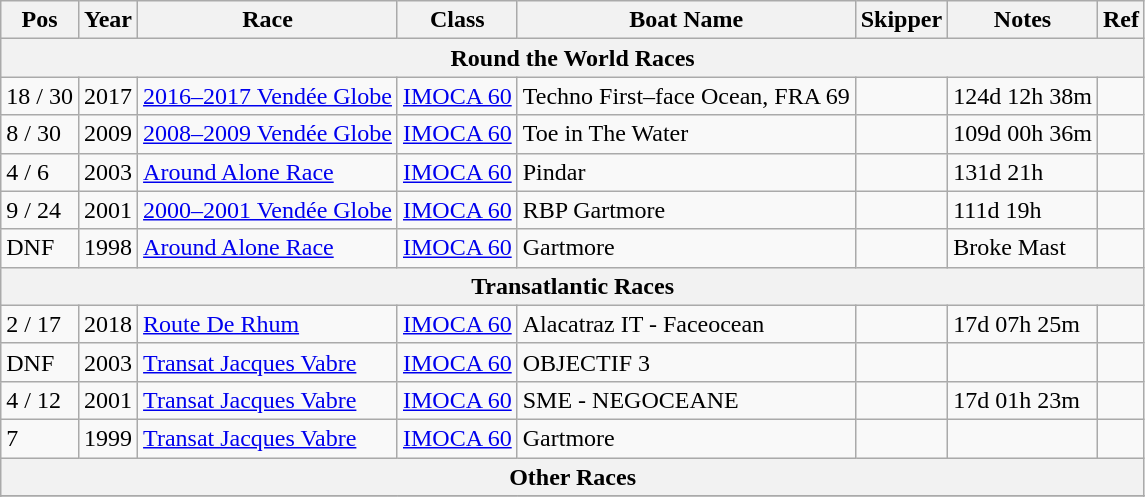<table class="wikitable sortable">
<tr>
<th>Pos</th>
<th>Year</th>
<th>Race</th>
<th>Class</th>
<th>Boat Name</th>
<th>Skipper</th>
<th>Notes</th>
<th>Ref</th>
</tr>
<tr>
<th colspan = 8><strong>Round the World Races</strong></th>
</tr>
<tr>
<td>18 / 30</td>
<td>2017</td>
<td><a href='#'>2016–2017 Vendée Globe</a></td>
<td><a href='#'>IMOCA 60</a></td>
<td>Techno First–face Ocean, FRA 69</td>
<td></td>
<td>124d 12h 38m</td>
<td></td>
</tr>
<tr>
<td>8 / 30</td>
<td>2009</td>
<td><a href='#'>2008–2009 Vendée Globe</a></td>
<td><a href='#'>IMOCA 60</a></td>
<td>Toe in The Water</td>
<td></td>
<td>109d 00h 36m</td>
<td></td>
</tr>
<tr>
<td>4 / 6</td>
<td>2003</td>
<td><a href='#'>Around Alone Race</a></td>
<td><a href='#'>IMOCA 60</a></td>
<td>Pindar</td>
<td></td>
<td>131d 21h</td>
<td></td>
</tr>
<tr>
<td>9 / 24</td>
<td>2001</td>
<td><a href='#'>2000–2001 Vendée Globe</a></td>
<td><a href='#'>IMOCA 60</a></td>
<td>RBP Gartmore</td>
<td></td>
<td>111d 19h</td>
<td></td>
</tr>
<tr>
<td>DNF</td>
<td>1998</td>
<td><a href='#'>Around Alone Race</a></td>
<td><a href='#'>IMOCA 60</a></td>
<td>Gartmore</td>
<td></td>
<td>Broke Mast</td>
<td></td>
</tr>
<tr>
<th colspan = 8><strong>Transatlantic Races</strong></th>
</tr>
<tr>
<td>2 / 17</td>
<td>2018</td>
<td><a href='#'>Route De Rhum</a></td>
<td><a href='#'>IMOCA 60</a></td>
<td>Alacatraz IT - Faceocean</td>
<td></td>
<td>17d 07h 25m</td>
<td></td>
</tr>
<tr>
<td>DNF</td>
<td>2003</td>
<td><a href='#'>Transat Jacques Vabre</a></td>
<td><a href='#'>IMOCA 60</a></td>
<td>OBJECTIF 3</td>
<td> <br></td>
<td></td>
<td></td>
</tr>
<tr>
<td>4 / 12</td>
<td>2001</td>
<td><a href='#'>Transat Jacques Vabre</a></td>
<td><a href='#'>IMOCA 60</a></td>
<td>SME - NEGOCEANE</td>
<td> <br></td>
<td>17d 01h 23m</td>
<td></td>
</tr>
<tr>
<td>7</td>
<td>1999</td>
<td><a href='#'>Transat Jacques Vabre</a></td>
<td><a href='#'>IMOCA 60</a></td>
<td>Gartmore</td>
<td></td>
<td></td>
<td></td>
</tr>
<tr>
<th colspan = 8><strong>Other Races</strong></th>
</tr>
<tr>
</tr>
<tr>
</tr>
</table>
